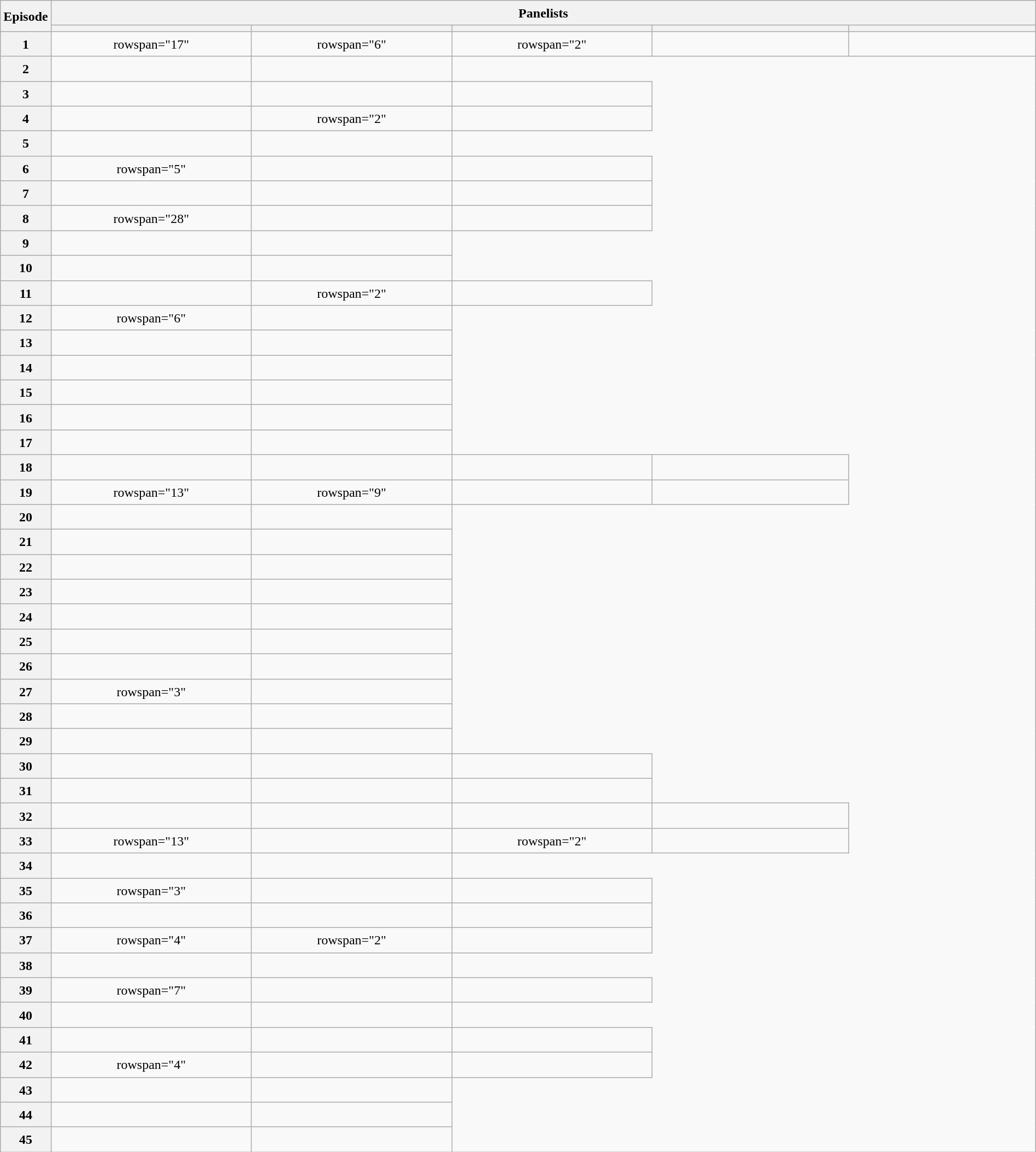<table class="wikitable plainrowheaders mw-collapsible" style="text-align:center; line-height:23px; width:100%;">
<tr>
<th rowspan="2" width="1%">Episode</th>
<th colspan="5">Panelists</th>
</tr>
<tr>
<th width="20%"></th>
<th width="20%"></th>
<th width="20%"></th>
<th width="20%"></th>
<th width="20%"></th>
</tr>
<tr>
<th>1</th>
<td>rowspan="17" </td>
<td>rowspan="6" </td>
<td>rowspan="2" </td>
<td></td>
<td></td>
</tr>
<tr>
<th>2</th>
<td></td>
<td></td>
</tr>
<tr>
<th>3</th>
<td></td>
<td></td>
<td></td>
</tr>
<tr>
<th>4</th>
<td></td>
<td>rowspan="2" </td>
<td></td>
</tr>
<tr>
<th>5</th>
<td></td>
<td></td>
</tr>
<tr>
<th>6</th>
<td>rowspan="5" </td>
<td></td>
<td></td>
</tr>
<tr>
<th>7</th>
<td></td>
<td></td>
<td></td>
</tr>
<tr>
<th>8</th>
<td>rowspan="28" </td>
<td></td>
<td></td>
</tr>
<tr>
<th>9</th>
<td></td>
<td></td>
</tr>
<tr>
<th>10</th>
<td></td>
<td></td>
</tr>
<tr>
<th>11</th>
<td></td>
<td>rowspan="2" </td>
<td></td>
</tr>
<tr>
<th>12</th>
<td>rowspan="6" </td>
<td></td>
</tr>
<tr>
<th>13</th>
<td></td>
<td></td>
</tr>
<tr>
<th>14</th>
<td></td>
<td></td>
</tr>
<tr>
<th>15</th>
<td></td>
<td></td>
</tr>
<tr>
<th>16</th>
<td></td>
<td></td>
</tr>
<tr>
<th>17</th>
<td></td>
<td></td>
</tr>
<tr>
<th>18</th>
<td></td>
<td></td>
<td></td>
<td></td>
</tr>
<tr>
<th>19</th>
<td>rowspan="13" </td>
<td>rowspan="9" </td>
<td></td>
<td></td>
</tr>
<tr>
<th>20</th>
<td></td>
<td></td>
</tr>
<tr>
<th>21</th>
<td></td>
<td></td>
</tr>
<tr>
<th>22</th>
<td></td>
<td></td>
</tr>
<tr>
<th>23</th>
<td></td>
<td></td>
</tr>
<tr>
<th>24</th>
<td></td>
<td></td>
</tr>
<tr>
<th>25</th>
<td></td>
<td></td>
</tr>
<tr>
<th>26</th>
<td></td>
<td></td>
</tr>
<tr>
<th>27</th>
<td>rowspan="3" </td>
<td></td>
</tr>
<tr>
<th>28</th>
<td></td>
<td></td>
</tr>
<tr>
<th>29</th>
<td></td>
<td></td>
</tr>
<tr>
<th>30</th>
<td></td>
<td></td>
<td></td>
</tr>
<tr>
<th>31</th>
<td></td>
<td></td>
<td></td>
</tr>
<tr>
<th>32</th>
<td></td>
<td></td>
<td></td>
<td></td>
</tr>
<tr>
<th>33</th>
<td>rowspan="13" </td>
<td></td>
<td>rowspan="2" </td>
<td></td>
</tr>
<tr>
<th>34</th>
<td></td>
<td></td>
</tr>
<tr>
<th>35</th>
<td>rowspan="3" </td>
<td></td>
<td></td>
</tr>
<tr>
<th>36</th>
<td></td>
<td></td>
<td></td>
</tr>
<tr>
<th>37</th>
<td>rowspan="4" </td>
<td>rowspan="2" </td>
<td></td>
</tr>
<tr>
<th>38</th>
<td></td>
<td></td>
</tr>
<tr>
<th>39</th>
<td>rowspan="7" </td>
<td></td>
<td></td>
</tr>
<tr>
<th>40</th>
<td></td>
<td></td>
</tr>
<tr>
<th>41</th>
<td></td>
<td></td>
<td></td>
</tr>
<tr>
<th>42</th>
<td>rowspan="4" </td>
<td></td>
<td></td>
</tr>
<tr>
<th>43</th>
<td></td>
<td></td>
</tr>
<tr>
<th>44</th>
<td></td>
<td></td>
</tr>
<tr>
<th>45</th>
<td></td>
<td></td>
</tr>
</table>
